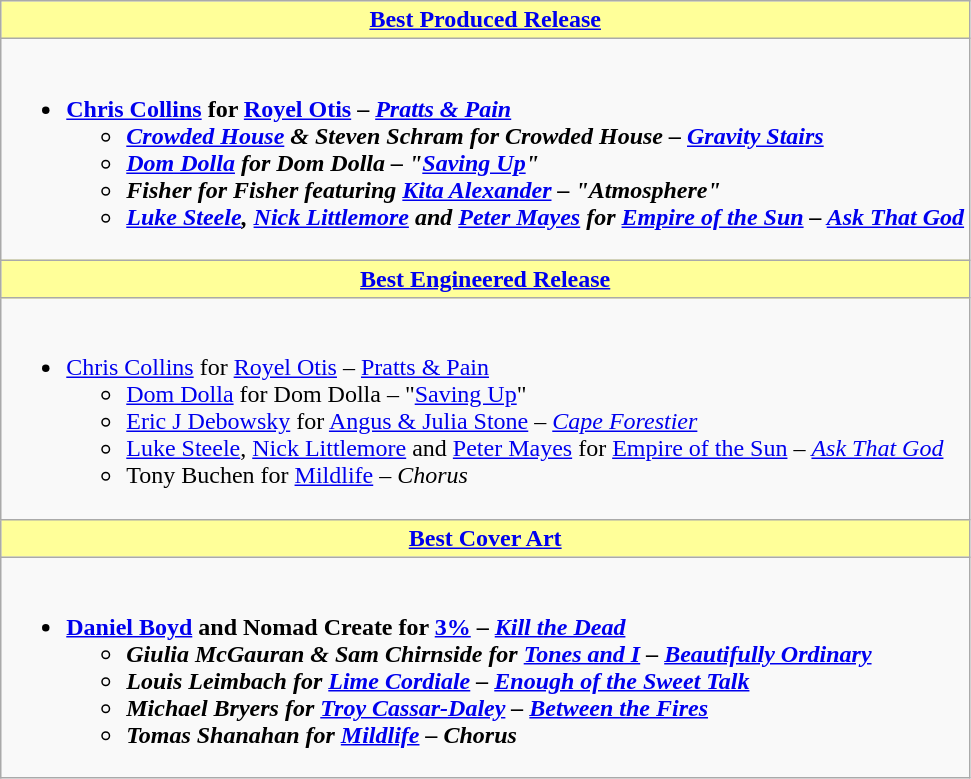<table class=wikitable style="width="150%">
<tr>
<th ! style="background:#ff9; width=;"50%"><a href='#'>Best Produced Release</a></th>
</tr>
<tr>
<td><br><ul><li><strong><a href='#'>Chris Collins</a> for <a href='#'>Royel Otis</a> – <em><a href='#'>Pratts & Pain</a><strong><em><ul><li><a href='#'>Crowded House</a> & Steven Schram for Crowded House – </em><a href='#'>Gravity Stairs</a><em></li><li><a href='#'>Dom Dolla</a> for Dom Dolla – "<a href='#'>Saving Up</a>"</li><li>Fisher for Fisher featuring <a href='#'>Kita Alexander</a> – "Atmosphere"</li><li><a href='#'>Luke Steele</a>, <a href='#'>Nick Littlemore</a> and <a href='#'>Peter Mayes</a> for <a href='#'>Empire of the Sun</a> – </em><a href='#'>Ask That God</a><em></li></ul></li></ul></td>
</tr>
<tr>
<th ! style="background:#ff9; width=;"50%"><a href='#'>Best Engineered Release</a></th>
</tr>
<tr>
<td><br><ul><li></strong><a href='#'>Chris Collins</a> for <a href='#'>Royel Otis</a> – </em><a href='#'>Pratts & Pain</a></em></strong><ul><li><a href='#'>Dom Dolla</a> for Dom Dolla – "<a href='#'>Saving Up</a>"</li><li><a href='#'>Eric J Debowsky</a> for <a href='#'>Angus & Julia Stone</a> – <em><a href='#'>Cape Forestier</a></em></li><li><a href='#'>Luke Steele</a>, <a href='#'>Nick Littlemore</a> and <a href='#'>Peter Mayes</a> for <a href='#'>Empire of the Sun</a> – <em><a href='#'>Ask That God</a></em></li><li>Tony Buchen for <a href='#'>Mildlife</a> – <em>Chorus</em></li></ul></li></ul></td>
</tr>
<tr>
<th ! style="background:#ff9; width=;"50%"><a href='#'>Best Cover Art</a></th>
</tr>
<tr>
<td><br><ul><li><strong><a href='#'>Daniel Boyd</a> and Nomad Create for <a href='#'>3%</a> – <em><a href='#'>Kill the Dead</a><strong><em><ul><li>Giulia McGauran & Sam Chirnside for <a href='#'>Tones and I</a> – </em><a href='#'>Beautifully Ordinary</a><em></li><li>Louis Leimbach for <a href='#'>Lime Cordiale</a> – </em><a href='#'>Enough of the Sweet Talk</a><em></li><li>Michael Bryers for <a href='#'>Troy Cassar-Daley</a> – </em><a href='#'>Between the Fires</a><em></li><li>Tomas Shanahan for <a href='#'>Mildlife</a> – </em>Chorus<em></li></ul></li></ul></td>
</tr>
</table>
